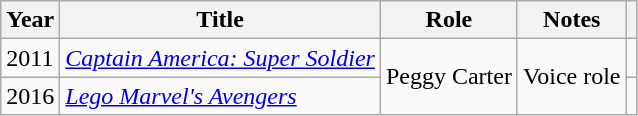<table class="wikitable">
<tr>
<th>Year</th>
<th>Title</th>
<th>Role</th>
<th class="unsortable">Notes</th>
<th></th>
</tr>
<tr>
<td>2011</td>
<td><em><a href='#'>Captain America: Super Soldier</a></em></td>
<td rowspan="2">Peggy Carter</td>
<td rowspan="2">Voice role</td>
<td></td>
</tr>
<tr>
<td>2016</td>
<td><em><a href='#'>Lego Marvel's Avengers</a></em></td>
<td></td>
</tr>
</table>
